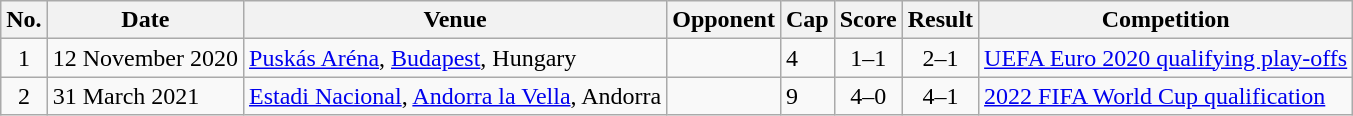<table class="wikitable sortable">
<tr>
<th scope="col">No.</th>
<th scope="col" data-sort-type="date">Date</th>
<th scope="col">Venue</th>
<th scope="col">Opponent</th>
<th>Cap</th>
<th scope="col">Score</th>
<th scope="col">Result</th>
<th scope="col">Competition</th>
</tr>
<tr>
<td align="center">1</td>
<td>12 November 2020</td>
<td><a href='#'>Puskás Aréna</a>, <a href='#'>Budapest</a>, Hungary</td>
<td></td>
<td>4</td>
<td align="center">1–1</td>
<td align="center">2–1</td>
<td><a href='#'>UEFA Euro 2020 qualifying play-offs</a></td>
</tr>
<tr>
<td align="center">2</td>
<td>31 March 2021</td>
<td><a href='#'>Estadi Nacional</a>, <a href='#'>Andorra la Vella</a>, Andorra</td>
<td></td>
<td>9</td>
<td align="center">4–0</td>
<td align="center">4–1</td>
<td><a href='#'>2022 FIFA World Cup qualification</a></td>
</tr>
</table>
